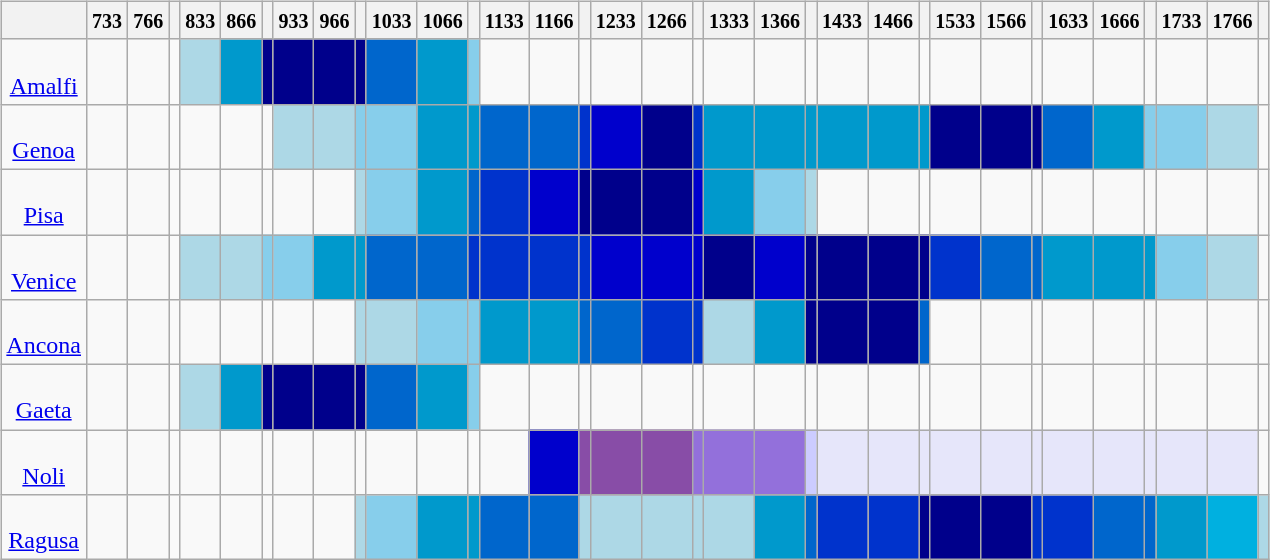<table style="width:100%; background:transparent">
<tr>
<td align="center"><br><table class="wikitable" width=30% style="text-align: center;">
<tr>
<th></th>
<th><small>733</small></th>
<th><small>766</small></th>
<th><small></small></th>
<th><small>833</small></th>
<th><small>866</small></th>
<th><small></small></th>
<th><small>933</small></th>
<th><small>966</small></th>
<th><small></small></th>
<th><small>1033</small></th>
<th><small>1066</small></th>
<th><small></small></th>
<th><small>1133</small></th>
<th><small>1166</small></th>
<th><small></small></th>
<th><small>1233</small></th>
<th><small>1266</small></th>
<th><small></small></th>
<th><small>1333</small></th>
<th><small>1366</small></th>
<th><small></small></th>
<th><small>1433</small></th>
<th><small>1466</small></th>
<th><small></small></th>
<th><small>1533</small></th>
<th><small>1566</small></th>
<th><small></small></th>
<th><small>1633</small></th>
<th><small>1666</small></th>
<th><small></small></th>
<th><small>1733</small></th>
<th><small>1766</small></th>
<th><small></small></th>
</tr>
<tr>
<td><br><a href='#'>Amalfi</a></td>
<td></td>
<td></td>
<td></td>
<td bgcolor=lightblue width=10%><strong><small></small></strong></td>
<td bgcolor=0099CC width=10%><strong><small></small></strong></td>
<td bgcolor=darkblue width=10%></td>
<td bgcolor=darkblue width=10%></td>
<td bgcolor=darkblue width=10%></td>
<td bgcolor=darkblue width=10%></td>
<td bgcolor=0066CC width=10%></td>
<td bgcolor=0099CC width=10%></td>
<td bgcolor=skyblue width=10%><strong><small></small></strong></td>
<td></td>
<td></td>
<td></td>
<td></td>
<td></td>
<td></td>
<td></td>
<td></td>
<td></td>
<td></td>
<td></td>
<td></td>
<td></td>
<td></td>
<td></td>
<td></td>
<td></td>
<td></td>
<td></td>
<td></td>
<td></td>
</tr>
<tr>
<td><br><a href='#'>Genoa</a></td>
<td></td>
<td></td>
<td></td>
<td></td>
<td></td>
<td></td>
<td bgcolor=lightblue width=10%><strong><small></small></strong></td>
<td bgcolor=lightblue width=10%><strong><small></small></strong></td>
<td bgcolor=skyblue width=10%></td>
<td bgcolor=skyblue width=10%></td>
<td bgcolor=0099CC width=10%><strong><small></small></strong></td>
<td bgcolor=0099CC width=10%></td>
<td bgcolor=0066CC width=10%></td>
<td bgcolor=0066CC width=10%></td>
<td bgcolor=0033CC width=10%></td>
<td bgcolor=0000CC width=10%></td>
<td bgcolor=darkblue width=10%></td>
<td bgcolor=0033CC width=10%></td>
<td bgcolor=0099CC width=10%></td>
<td bgcolor=0099CC width=10%></td>
<td bgcolor=0099CC width=10%></td>
<td bgcolor=0099CC width=10%></td>
<td bgcolor=0099CC width=10%></td>
<td bgcolor=0099CC width=10%></td>
<td bgcolor=darkblue width=10%></td>
<td bgcolor=darkblue width=10%></td>
<td bgcolor=darkblue width=10%></td>
<td bgcolor=0066CC width=10%></td>
<td bgcolor=0099CC width=10%></td>
<td bgcolor=skyblue width=10%></td>
<td bgcolor=skyblue width=10%></td>
<td bgcolor=lightblue width=10%><strong><small></small></strong></td>
<td></td>
</tr>
<tr>
<td><br><a href='#'>Pisa</a></td>
<td></td>
<td></td>
<td></td>
<td></td>
<td></td>
<td></td>
<td></td>
<td></td>
<td bgcolor=lightblue width=10%><strong><small></small></strong></td>
<td bgcolor=skyblue width=10%></td>
<td bgcolor=0099CC width=10%></td>
<td bgcolor=0066CC width=10%><strong><small></small></strong></td>
<td bgcolor=0033CC width=10%></td>
<td bgcolor=0000CC width=10%></td>
<td bgcolor=darkblue width=10%></td>
<td bgcolor=darkblue width=10%></td>
<td bgcolor=darkblue width=10%></td>
<td bgcolor=0000cc width=10%></td>
<td bgcolor=0099cc width=10%></td>
<td bgcolor=skyblue width=10%></td>
<td bgcolor=lightblue width=10%><strong><small></small></strong></td>
<td></td>
<td></td>
<td></td>
<td></td>
<td></td>
<td></td>
<td></td>
<td></td>
<td></td>
<td></td>
<td></td>
<td></td>
</tr>
<tr>
<td><br><a href='#'>Venice</a></td>
<td></td>
<td></td>
<td></td>
<td bgcolor=lightblue width=10%><strong><small></small></strong></td>
<td bgcolor=lightblue width=10%></td>
<td bgcolor=skyblue width=10%></td>
<td bgcolor=skyblue width=10%></td>
<td bgcolor=0099CC width=10%></td>
<td bgcolor=0099CC width=10%></td>
<td bgcolor=0066CC width=10%></td>
<td bgcolor=0066CC width=10%></td>
<td bgcolor=0033CC width=10%></td>
<td bgcolor=0033CC width=10%><strong><small></small></strong></td>
<td bgcolor=0033CC width=10%></td>
<td bgcolor=0033CC width=10%></td>
<td bgcolor=0000CC width=10%></td>
<td bgcolor=0000CC width=10%></td>
<td bgcolor=0000CC width=10%></td>
<td bgcolor=darkblue width=10%></td>
<td bgcolor=0000CC width=10%></td>
<td bgcolor=darkblue width=10%></td>
<td bgcolor=darkblue width=10%></td>
<td bgcolor=darkblue width=10%></td>
<td bgcolor=darkblue width=10%></td>
<td bgcolor=0033CC width=10%></td>
<td bgcolor=0066CC width=10%></td>
<td bgcolor=0066CC width=10%></td>
<td bgcolor=0099CC width=10%></td>
<td bgcolor=0099CC width=10%></td>
<td bgcolor=0099CC width=10%></td>
<td bgcolor=skyblue width=10%></td>
<td bgcolor=lightblue width=10%><strong><small></small></strong></td>
<td></td>
</tr>
<tr>
<td><br><a href='#'>Ancona</a></td>
<td></td>
<td></td>
<td></td>
<td></td>
<td></td>
<td></td>
<td></td>
<td></td>
<td bgcolor=lightblue width=10%><strong><small></small></strong></td>
<td bgcolor=lightblue width=10%></td>
<td bgcolor=skyblue width=10%></td>
<td bgcolor=skyblue width=10%></td>
<td bgcolor=0099CC width=10%></td>
<td bgcolor=0099CC width=10%></td>
<td bgcolor=0066CC width=10%></td>
<td bgcolor=0066CC width=10%></td>
<td bgcolor=0033CC width=10%></td>
<td bgcolor=0033CC width=10%></td>
<td bgcolor=lightblue width=10%></td>
<td bgcolor=0099CC width=10%></td>
<td bgcolor=darkblue width=10%></td>
<td bgcolor=darkblue width=10%></td>
<td bgcolor=darkblue width=10%></td>
<td bgcolor=0066CC width=10%><strong><small></small></strong></td>
<td></td>
<td></td>
<td></td>
<td></td>
<td></td>
<td></td>
<td></td>
<td></td>
<td></td>
</tr>
<tr>
<td><br><a href='#'>Gaeta</a></td>
<td></td>
<td></td>
<td></td>
<td bgcolor=lightblue width=10%><strong><small></small></strong></td>
<td bgcolor=0099CC width=10%><strong><small></small></strong></td>
<td bgcolor=darkblue width=10%></td>
<td bgcolor=darkblue width=10%></td>
<td bgcolor=darkblue width=10%></td>
<td bgcolor=darkblue width=10%></td>
<td bgcolor=0066CC width=10%></td>
<td bgcolor=0099CC width=10%></td>
<td bgcolor=skyblue width=10%><strong><small></small></strong></td>
<td></td>
<td></td>
<td></td>
<td></td>
<td></td>
<td></td>
<td></td>
<td></td>
<td></td>
<td></td>
<td></td>
<td></td>
<td></td>
<td></td>
<td></td>
<td></td>
<td></td>
<td></td>
<td></td>
<td></td>
<td></td>
</tr>
<tr>
<td><br><a href='#'>Noli</a></td>
<td></td>
<td></td>
<td></td>
<td></td>
<td></td>
<td></td>
<td></td>
<td></td>
<td></td>
<td></td>
<td></td>
<td></td>
<td></td>
<td bgcolor=0000CC width=10%><strong><small></small></strong></td>
<td bgcolor=#884DA7 width=10%></td>
<td bgcolor=#884DA7 width=10%></td>
<td bgcolor=#884DA7 width=10%></td>
<td bgcolor=mediumpurple width=10%></td>
<td bgcolor=mediumpurple width=10%></td>
<td bgcolor=mediumpurple width=10%></td>
<td bgcolor=#CCCCFF width width=10%></td>
<td bgcolor=#E6E6FA width width=10%></td>
<td bgcolor=#E6E6FA width width=10%></td>
<td bgcolor=#E6E6FA width width=10%></td>
<td bgcolor=#E6E6FA width=10%></td>
<td bgcolor=#E6E6FA width=10%></td>
<td bgcolor=#E6E6FA width=10%></td>
<td bgcolor=#E6E6FA width=10%></td>
<td bgcolor=#E6E6FA width=10%></td>
<td bgcolor=#E6E6FA width=10%></td>
<td bgcolor=#E6E6FA width=10%></td>
<td bgcolor=#E6E6FA width=10%><strong><small></small></strong></td>
<td></td>
</tr>
<tr>
<td><br><a href='#'>Ragusa</a></td>
<td></td>
<td></td>
<td></td>
<td></td>
<td></td>
<td></td>
<td></td>
<td></td>
<td bgcolor="lightblue" width=10%><strong><small></small></strong></td>
<td bgcolor="skyblue" width=10%></td>
<td bgcolor=0099CC width=10%></td>
<td bgcolor=0099CC width=10%></td>
<td bgcolor=0066CC width=10%></td>
<td bgcolor=0066CC width=10%></td>
<td bgcolor=lightblue width=10%></td>
<td bgcolor=lightblue width=10%></td>
<td bgcolor=lightblue width=10%></td>
<td bgcolor=lightblue width=10%></td>
<td bgcolor=lightblue width=10%></td>
<td bgcolor=0099CC width=10%></td>
<td bgcolor=0066CC width=10%></td>
<td bgcolor=0033CC width=10%></td>
<td bgcolor=0033CC width=10%></td>
<td bgcolor=darkblue width=10%></td>
<td bgcolor=darkblue width=10%></td>
<td bgcolor=darkblue width=10%></td>
<td bgcolor=0033CC width=10%></td>
<td bgcolor=0033CC width=10%></td>
<td bgcolor=0066CC width=10%></td>
<td bgcolor=0066CC width=10%></td>
<td bgcolor=0099CC width=10%></td>
<td bgcolor=skytblue width=10%></td>
<td bgcolor=lightblue width=10%><strong><small></small></strong></td>
</tr>
</table>
</td>
</tr>
</table>
